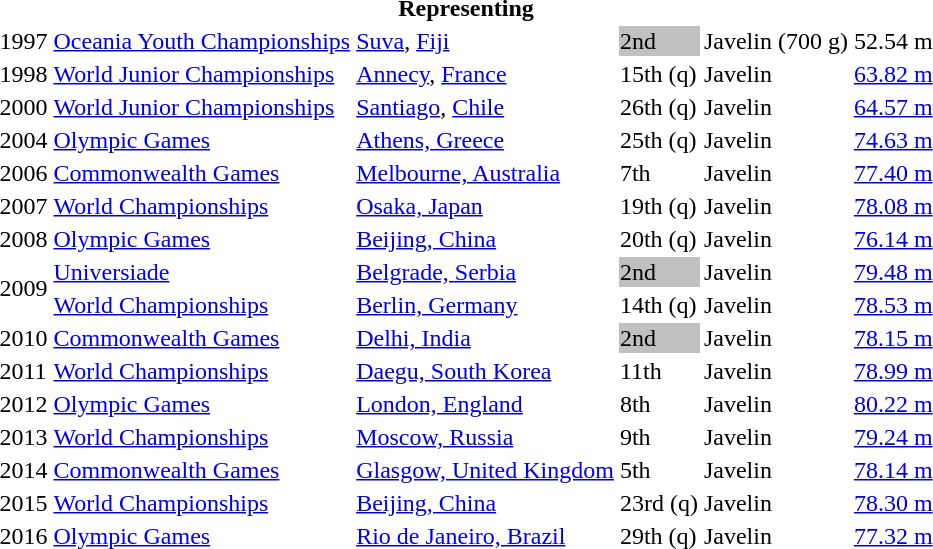<table>
<tr>
<th colspan="6">Representing </th>
</tr>
<tr>
<td>1997</td>
<td><a href='#'>Oceania Youth Championships</a></td>
<td><a href='#'>Suva</a>, <a href='#'>Fiji</a></td>
<td bgcolor=silver>2nd</td>
<td>Javelin (700 g)</td>
<td>52.54 m</td>
</tr>
<tr>
<td>1998</td>
<td><a href='#'>World Junior Championships</a></td>
<td><a href='#'>Annecy</a>, <a href='#'>France</a></td>
<td>15th (q)</td>
<td>Javelin</td>
<td><a href='#'>63.82 m</a></td>
</tr>
<tr>
<td>2000</td>
<td><a href='#'>World Junior Championships</a></td>
<td><a href='#'>Santiago</a>, <a href='#'>Chile</a></td>
<td>26th (q)</td>
<td>Javelin</td>
<td><a href='#'>64.57 m</a></td>
</tr>
<tr>
<td>2004</td>
<td><a href='#'>Olympic Games</a></td>
<td><a href='#'>Athens, Greece</a></td>
<td>25th (q)</td>
<td>Javelin</td>
<td><a href='#'>74.63 m</a></td>
</tr>
<tr>
<td>2006</td>
<td><a href='#'>Commonwealth Games</a></td>
<td><a href='#'>Melbourne, Australia</a></td>
<td>7th</td>
<td>Javelin</td>
<td><a href='#'>77.40 m</a></td>
</tr>
<tr>
<td>2007</td>
<td><a href='#'>World Championships</a></td>
<td><a href='#'>Osaka, Japan</a></td>
<td>19th (q)</td>
<td>Javelin</td>
<td><a href='#'>78.08 m</a></td>
</tr>
<tr>
<td>2008</td>
<td><a href='#'>Olympic Games</a></td>
<td><a href='#'>Beijing, China</a></td>
<td>20th (q)</td>
<td>Javelin</td>
<td><a href='#'>76.14 m</a></td>
</tr>
<tr>
<td rowspan=2>2009</td>
<td><a href='#'>Universiade</a></td>
<td><a href='#'>Belgrade, Serbia</a></td>
<td bgcolor="silver">2nd</td>
<td>Javelin</td>
<td><a href='#'>79.48 m</a></td>
</tr>
<tr>
<td><a href='#'>World Championships</a></td>
<td><a href='#'>Berlin, Germany</a></td>
<td>14th (q)</td>
<td>Javelin</td>
<td><a href='#'>78.53 m</a></td>
</tr>
<tr>
<td>2010</td>
<td><a href='#'>Commonwealth Games</a></td>
<td><a href='#'>Delhi, India</a></td>
<td bgcolor="silver">2nd</td>
<td>Javelin</td>
<td><a href='#'>78.15 m</a></td>
</tr>
<tr>
<td>2011</td>
<td><a href='#'>World Championships</a></td>
<td><a href='#'>Daegu, South Korea</a></td>
<td>11th</td>
<td>Javelin</td>
<td><a href='#'>78.99 m</a></td>
</tr>
<tr>
<td>2012</td>
<td><a href='#'>Olympic Games</a></td>
<td><a href='#'>London, England</a></td>
<td>8th</td>
<td>Javelin</td>
<td><a href='#'>80.22 m</a></td>
</tr>
<tr>
<td>2013</td>
<td><a href='#'>World Championships</a></td>
<td><a href='#'>Moscow, Russia</a></td>
<td>9th</td>
<td>Javelin</td>
<td><a href='#'>79.24 m</a></td>
</tr>
<tr>
<td>2014</td>
<td><a href='#'>Commonwealth Games</a></td>
<td><a href='#'>Glasgow, United Kingdom</a></td>
<td>5th</td>
<td>Javelin</td>
<td><a href='#'>78.14 m</a></td>
</tr>
<tr>
<td>2015</td>
<td><a href='#'>World Championships</a></td>
<td><a href='#'>Beijing, China</a></td>
<td>23rd (q)</td>
<td>Javelin</td>
<td><a href='#'>78.30 m</a></td>
</tr>
<tr>
<td>2016</td>
<td><a href='#'>Olympic Games</a></td>
<td><a href='#'>Rio de Janeiro, Brazil</a></td>
<td>29th (q)</td>
<td>Javelin</td>
<td><a href='#'>77.32 m</a></td>
</tr>
</table>
